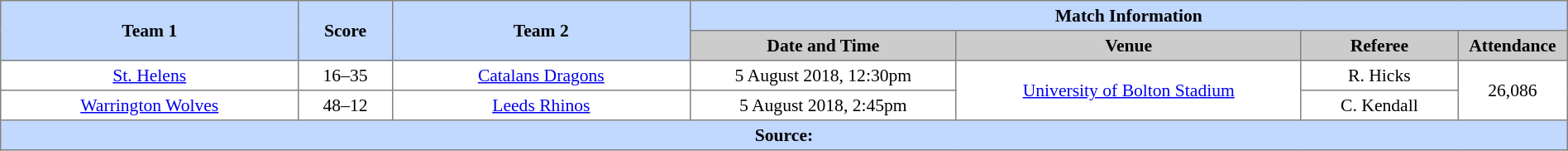<table border=1 style="border-collapse:collapse; font-size:90%; text-align:center;" cellpadding=3 cellspacing=0 width=100%>
<tr bgcolor=#C1D8FF>
<th rowspan=2 width=19%>Team 1</th>
<th rowspan=2 width=6%>Score</th>
<th rowspan=2 width=19%>Team 2</th>
<th colspan=4>Match Information</th>
</tr>
<tr bgcolor=#CCCCCC>
<th width=17%>Date and Time</th>
<th width=22%>Venue</th>
<th width=10%>Referee</th>
<th width=7%>Attendance</th>
</tr>
<tr>
<td> <a href='#'>St. Helens</a></td>
<td>16–35</td>
<td> <a href='#'>Catalans Dragons</a></td>
<td>5 August 2018, 12:30pm</td>
<td rowspan="2"><a href='#'>University of Bolton Stadium</a></td>
<td>R. Hicks</td>
<td rowspan="2">26,086</td>
</tr>
<tr>
<td> <a href='#'>Warrington Wolves</a></td>
<td>48–12</td>
<td> <a href='#'>Leeds Rhinos</a></td>
<td>5 August 2018, 2:45pm</td>
<td>C. Kendall</td>
</tr>
<tr style="background:#c1d8ff;">
<th colspan=10>Source:</th>
</tr>
</table>
